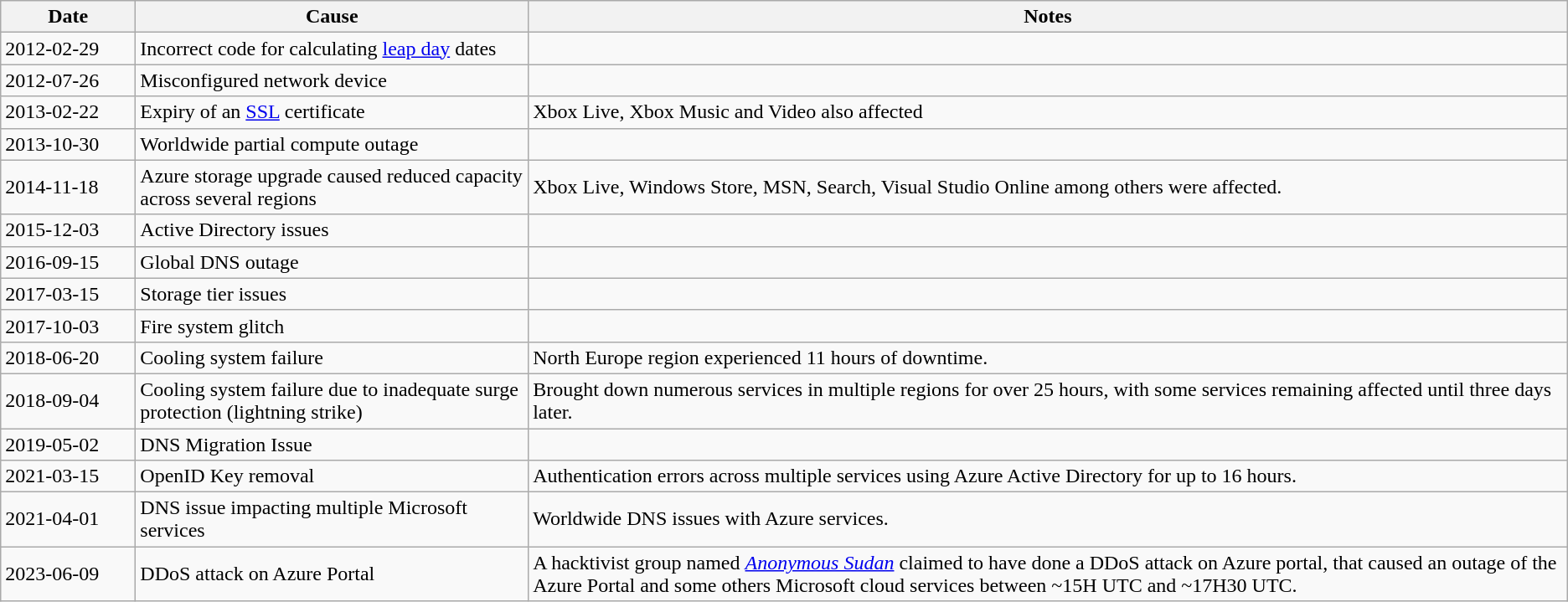<table class="wikitable sortable">
<tr>
<th scope="col" style="width:100px;">Date</th>
<th scope="col" class="unsortable">Cause</th>
<th scope="col" class="unsortable">Notes</th>
</tr>
<tr>
<td>2012-02-29</td>
<td>Incorrect code for calculating <a href='#'>leap day</a> dates</td>
<td></td>
</tr>
<tr>
<td>2012-07-26</td>
<td>Misconfigured network device</td>
<td></td>
</tr>
<tr>
<td>2013-02-22</td>
<td>Expiry of an <a href='#'>SSL</a> certificate</td>
<td>Xbox Live, Xbox Music and Video also affected</td>
</tr>
<tr>
<td>2013-10-30</td>
<td>Worldwide partial compute outage</td>
<td></td>
</tr>
<tr>
<td>2014-11-18</td>
<td>Azure storage upgrade caused reduced capacity across several regions</td>
<td>Xbox Live, Windows Store, MSN, Search, Visual Studio Online among others were affected.</td>
</tr>
<tr>
<td>2015-12-03</td>
<td>Active Directory issues</td>
<td></td>
</tr>
<tr>
<td>2016-09-15</td>
<td>Global DNS outage</td>
<td></td>
</tr>
<tr>
<td>2017-03-15</td>
<td>Storage tier issues</td>
<td></td>
</tr>
<tr>
<td>2017-10-03</td>
<td>Fire system glitch</td>
<td></td>
</tr>
<tr>
<td>2018-06-20</td>
<td>Cooling system failure</td>
<td>North Europe region experienced 11 hours of downtime.</td>
</tr>
<tr>
<td>2018-09-04</td>
<td>Cooling system failure due to inadequate surge protection (lightning strike)</td>
<td>Brought down numerous services in multiple regions for over 25 hours, with some services remaining affected until three days later.</td>
</tr>
<tr>
<td>2019-05-02</td>
<td>DNS Migration Issue</td>
<td></td>
</tr>
<tr>
<td>2021-03-15</td>
<td>OpenID Key removal</td>
<td>Authentication errors across multiple services using Azure Active Directory for up to 16 hours.</td>
</tr>
<tr>
<td>2021-04-01</td>
<td>DNS issue impacting multiple Microsoft services</td>
<td>Worldwide DNS issues with Azure services.</td>
</tr>
<tr>
<td>2023-06-09</td>
<td>DDoS attack on Azure Portal</td>
<td>A hacktivist group named <em><a href='#'>Anonymous Sudan</a></em> claimed to have done a DDoS attack on Azure portal, that caused an outage of the Azure Portal and some others Microsoft cloud services between ~15H UTC and ~17H30 UTC.</td>
</tr>
</table>
